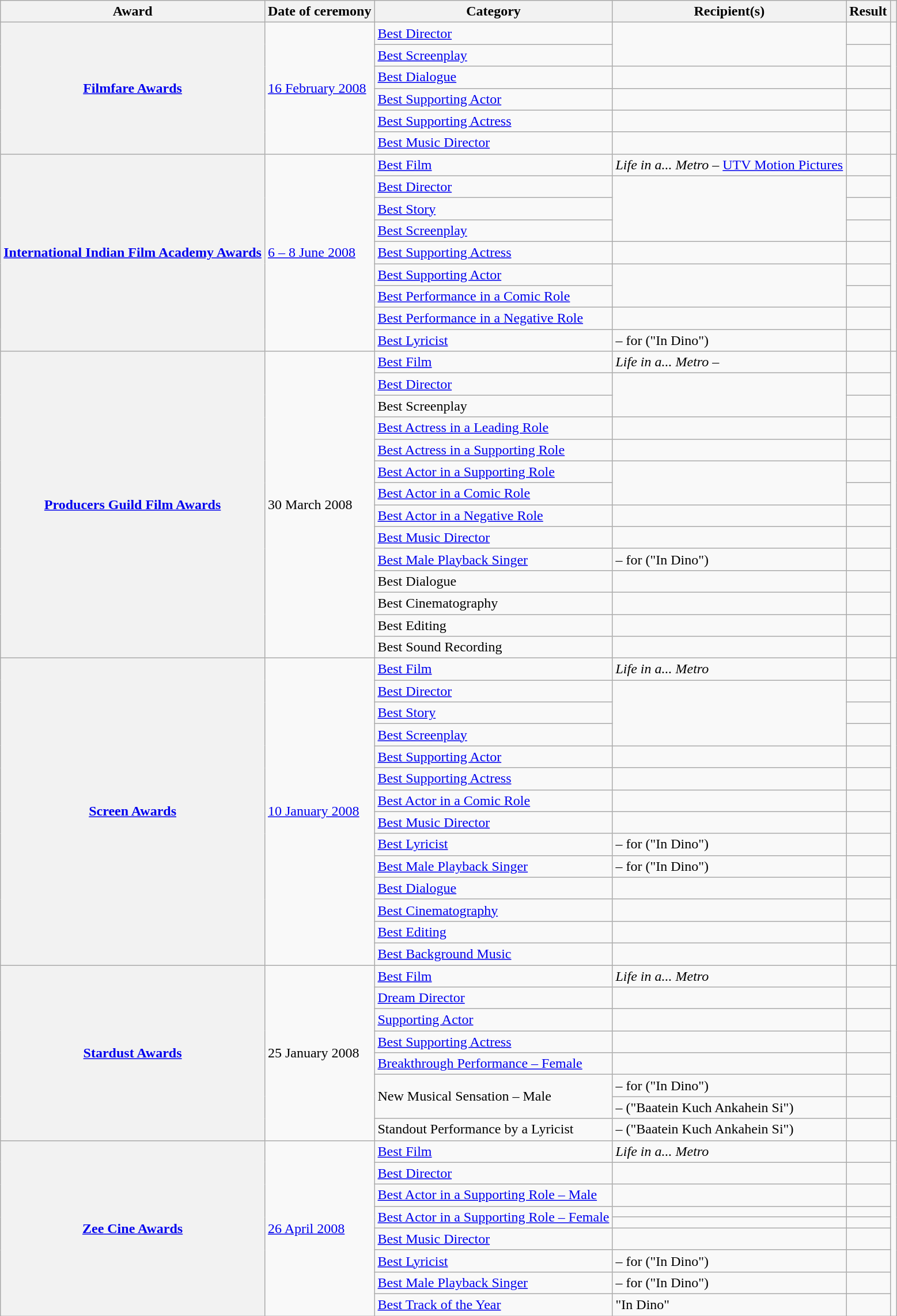<table class="wikitable plainrowheaders sortable">
<tr>
<th scope="col">Award</th>
<th scope="col">Date of ceremony</th>
<th scope="col">Category</th>
<th scope="col">Recipient(s)</th>
<th scope="col">Result</th>
<th scope="col" class="unsortable"></th>
</tr>
<tr>
<th scope="row" rowspan="6"><a href='#'>Filmfare Awards</a></th>
<td rowspan="6"><a href='#'>16 February 2008</a></td>
<td><a href='#'>Best Director</a></td>
<td rowspan="2"></td>
<td></td>
<td style="text-align:center;" rowspan="6"><br></td>
</tr>
<tr>
<td><a href='#'>Best Screenplay</a></td>
<td></td>
</tr>
<tr>
<td><a href='#'>Best Dialogue</a></td>
<td></td>
<td></td>
</tr>
<tr>
<td><a href='#'>Best Supporting Actor</a></td>
<td></td>
<td></td>
</tr>
<tr>
<td><a href='#'>Best Supporting Actress</a></td>
<td></td>
<td></td>
</tr>
<tr>
<td><a href='#'>Best Music Director</a></td>
<td></td>
<td></td>
</tr>
<tr>
<th scope="row" rowspan="9"><a href='#'>International Indian Film Academy Awards</a></th>
<td rowspan="9"><a href='#'>6 – 8 June 2008</a></td>
<td><a href='#'>Best Film</a></td>
<td><em>Life in a... Metro</em> – <a href='#'>UTV Motion Pictures</a></td>
<td></td>
<td style="text-align:center;" rowspan="9"><br></td>
</tr>
<tr>
<td><a href='#'>Best Director</a></td>
<td rowspan="3"></td>
<td></td>
</tr>
<tr>
<td><a href='#'>Best Story</a></td>
<td></td>
</tr>
<tr>
<td><a href='#'>Best Screenplay</a></td>
<td></td>
</tr>
<tr>
<td><a href='#'>Best Supporting Actress</a></td>
<td></td>
<td></td>
</tr>
<tr>
<td><a href='#'>Best Supporting Actor</a></td>
<td rowspan="2"></td>
<td></td>
</tr>
<tr>
<td><a href='#'>Best Performance in a Comic Role</a></td>
<td></td>
</tr>
<tr>
<td><a href='#'>Best Performance in a Negative Role</a></td>
<td></td>
<td></td>
</tr>
<tr>
<td><a href='#'>Best Lyricist</a></td>
<td> – for ("In Dino")</td>
<td></td>
</tr>
<tr>
<th scope="row" rowspan="14"><a href='#'>Producers Guild Film Awards</a></th>
<td rowspan="14">30 March 2008</td>
<td><a href='#'>Best Film</a></td>
<td><em>Life in a... Metro</em> – </td>
<td></td>
<td style="text-align:center;" rowspan="14"><br></td>
</tr>
<tr>
<td><a href='#'>Best Director</a></td>
<td rowspan="2"></td>
<td></td>
</tr>
<tr>
<td>Best Screenplay</td>
<td></td>
</tr>
<tr>
<td><a href='#'>Best Actress in a Leading Role</a></td>
<td></td>
<td></td>
</tr>
<tr>
<td><a href='#'>Best Actress in a Supporting Role</a></td>
<td></td>
<td></td>
</tr>
<tr>
<td><a href='#'>Best Actor in a Supporting Role</a></td>
<td rowspan="2"></td>
<td></td>
</tr>
<tr>
<td><a href='#'>Best Actor in a Comic Role</a></td>
<td></td>
</tr>
<tr>
<td><a href='#'>Best Actor in a Negative Role</a></td>
<td></td>
<td></td>
</tr>
<tr>
<td><a href='#'>Best Music Director</a></td>
<td></td>
<td></td>
</tr>
<tr>
<td><a href='#'>Best Male Playback Singer</a></td>
<td> – for ("In Dino")</td>
<td></td>
</tr>
<tr>
<td>Best Dialogue</td>
<td></td>
<td></td>
</tr>
<tr>
<td>Best Cinematography</td>
<td></td>
<td></td>
</tr>
<tr>
<td>Best Editing</td>
<td></td>
<td></td>
</tr>
<tr>
<td>Best Sound Recording</td>
<td></td>
<td></td>
</tr>
<tr>
<th scope="row" rowspan="14"><a href='#'>Screen Awards</a></th>
<td rowspan="14"><a href='#'>10 January 2008</a></td>
<td><a href='#'>Best Film</a></td>
<td><em>Life in a... Metro</em></td>
<td></td>
<td style="text-align:center;" rowspan="14"><br></td>
</tr>
<tr>
<td><a href='#'>Best Director</a></td>
<td rowspan="3"></td>
<td></td>
</tr>
<tr>
<td><a href='#'>Best Story</a></td>
<td></td>
</tr>
<tr>
<td><a href='#'>Best Screenplay</a></td>
<td></td>
</tr>
<tr>
<td><a href='#'>Best Supporting Actor</a></td>
<td></td>
<td></td>
</tr>
<tr>
<td><a href='#'>Best Supporting Actress</a></td>
<td></td>
<td></td>
</tr>
<tr>
<td><a href='#'>Best Actor in a Comic Role</a></td>
<td></td>
<td></td>
</tr>
<tr>
<td><a href='#'>Best Music Director</a></td>
<td></td>
<td></td>
</tr>
<tr>
<td><a href='#'>Best Lyricist</a></td>
<td> – for ("In Dino")</td>
<td></td>
</tr>
<tr>
<td><a href='#'>Best Male Playback Singer</a></td>
<td> – for ("In Dino")</td>
<td></td>
</tr>
<tr>
<td><a href='#'>Best Dialogue</a></td>
<td></td>
<td></td>
</tr>
<tr>
<td><a href='#'>Best Cinematography</a></td>
<td></td>
<td></td>
</tr>
<tr>
<td><a href='#'>Best Editing</a></td>
<td></td>
<td></td>
</tr>
<tr>
<td><a href='#'>Best Background Music</a></td>
<td></td>
<td></td>
</tr>
<tr>
<th scope="row" rowspan="8"><a href='#'>Stardust Awards</a></th>
<td rowspan="8">25 January 2008</td>
<td><a href='#'>Best Film</a></td>
<td><em>Life in a... Metro</em></td>
<td></td>
<td style="text-align:center;" rowspan="8"><br></td>
</tr>
<tr>
<td><a href='#'>Dream Director</a></td>
<td></td>
<td></td>
</tr>
<tr>
<td><a href='#'>Supporting Actor</a></td>
<td></td>
<td></td>
</tr>
<tr>
<td><a href='#'>Best Supporting Actress</a></td>
<td></td>
<td></td>
</tr>
<tr>
<td><a href='#'>Breakthrough Performance – Female</a></td>
<td></td>
<td></td>
</tr>
<tr>
<td rowspan="2">New Musical Sensation – Male</td>
<td> – for ("In Dino")</td>
<td></td>
</tr>
<tr>
<td> – ("Baatein Kuch Ankahein Si")</td>
<td></td>
</tr>
<tr>
<td>Standout Performance by a Lyricist</td>
<td> – ("Baatein Kuch Ankahein Si")</td>
<td></td>
</tr>
<tr>
<th scope="row" rowspan="9"><a href='#'>Zee Cine Awards</a></th>
<td rowspan="9"><a href='#'>26 April 2008</a></td>
<td><a href='#'>Best Film</a></td>
<td><em>Life in a... Metro</em></td>
<td></td>
<td style="text-align:center;" rowspan="9"><br><br></td>
</tr>
<tr>
<td><a href='#'>Best Director</a></td>
<td></td>
<td></td>
</tr>
<tr>
<td><a href='#'>Best Actor in a Supporting Role – Male</a></td>
<td></td>
<td></td>
</tr>
<tr>
<td rowspan="2"><a href='#'>Best Actor in a Supporting Role – Female</a></td>
<td></td>
<td></td>
</tr>
<tr>
<td></td>
<td></td>
</tr>
<tr>
<td><a href='#'>Best Music Director</a></td>
<td></td>
<td></td>
</tr>
<tr>
<td><a href='#'>Best Lyricist</a></td>
<td> – for ("In Dino")</td>
<td></td>
</tr>
<tr>
<td><a href='#'>Best Male Playback Singer</a></td>
<td> – for ("In Dino")</td>
<td></td>
</tr>
<tr>
<td><a href='#'>Best Track of the Year</a></td>
<td>"In Dino"</td>
<td></td>
</tr>
</table>
